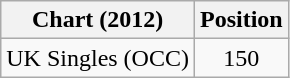<table class="wikitable">
<tr>
<th scope="col">Chart (2012)</th>
<th scope="col">Position</th>
</tr>
<tr>
<td>UK Singles (OCC)</td>
<td style="text-align:center">150</td>
</tr>
</table>
